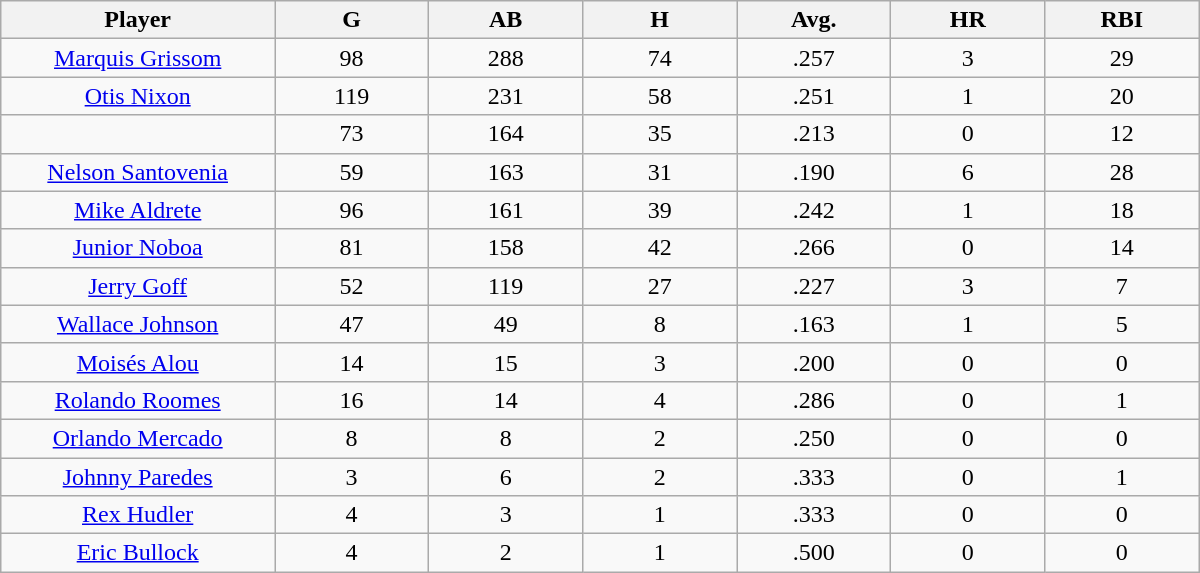<table class="wikitable sortable">
<tr>
<th bgcolor="#DDDDFF" width="16%">Player</th>
<th bgcolor="#DDDDFF" width="9%">G</th>
<th bgcolor="#DDDDFF" width="9%">AB</th>
<th bgcolor="#DDDDFF" width="9%">H</th>
<th bgcolor="#DDDDFF" width="9%">Avg.</th>
<th bgcolor="#DDDDFF" width="9%">HR</th>
<th bgcolor="#DDDDFF" width="9%">RBI</th>
</tr>
<tr align="center">
<td><a href='#'>Marquis Grissom</a></td>
<td>98</td>
<td>288</td>
<td>74</td>
<td>.257</td>
<td>3</td>
<td>29</td>
</tr>
<tr align="center">
<td><a href='#'>Otis Nixon</a></td>
<td>119</td>
<td>231</td>
<td>58</td>
<td>.251</td>
<td>1</td>
<td>20</td>
</tr>
<tr align="center">
<td></td>
<td>73</td>
<td>164</td>
<td>35</td>
<td>.213</td>
<td>0</td>
<td>12</td>
</tr>
<tr align="center">
<td><a href='#'>Nelson Santovenia</a></td>
<td>59</td>
<td>163</td>
<td>31</td>
<td>.190</td>
<td>6</td>
<td>28</td>
</tr>
<tr align="center">
<td><a href='#'>Mike Aldrete</a></td>
<td>96</td>
<td>161</td>
<td>39</td>
<td>.242</td>
<td>1</td>
<td>18</td>
</tr>
<tr align="center">
<td><a href='#'>Junior Noboa</a></td>
<td>81</td>
<td>158</td>
<td>42</td>
<td>.266</td>
<td>0</td>
<td>14</td>
</tr>
<tr align="center">
<td><a href='#'>Jerry Goff</a></td>
<td>52</td>
<td>119</td>
<td>27</td>
<td>.227</td>
<td>3</td>
<td>7</td>
</tr>
<tr align="center">
<td><a href='#'>Wallace Johnson</a></td>
<td>47</td>
<td>49</td>
<td>8</td>
<td>.163</td>
<td>1</td>
<td>5</td>
</tr>
<tr align="center">
<td><a href='#'>Moisés Alou</a></td>
<td>14</td>
<td>15</td>
<td>3</td>
<td>.200</td>
<td>0</td>
<td>0</td>
</tr>
<tr align="center">
<td><a href='#'>Rolando Roomes</a></td>
<td>16</td>
<td>14</td>
<td>4</td>
<td>.286</td>
<td>0</td>
<td>1</td>
</tr>
<tr align="center">
<td><a href='#'>Orlando Mercado</a></td>
<td>8</td>
<td>8</td>
<td>2</td>
<td>.250</td>
<td>0</td>
<td>0</td>
</tr>
<tr align="center">
<td><a href='#'>Johnny Paredes</a></td>
<td>3</td>
<td>6</td>
<td>2</td>
<td>.333</td>
<td>0</td>
<td>1</td>
</tr>
<tr align="center">
<td><a href='#'>Rex Hudler</a></td>
<td>4</td>
<td>3</td>
<td>1</td>
<td>.333</td>
<td>0</td>
<td>0</td>
</tr>
<tr align="center">
<td><a href='#'>Eric Bullock</a></td>
<td>4</td>
<td>2</td>
<td>1</td>
<td>.500</td>
<td>0</td>
<td>0</td>
</tr>
</table>
